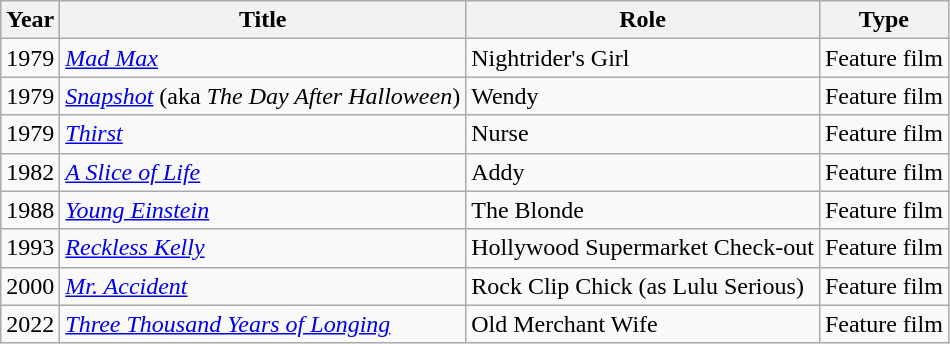<table class="wikitable">
<tr>
<th>Year</th>
<th>Title</th>
<th>Role</th>
<th>Type</th>
</tr>
<tr>
<td>1979</td>
<td><em><a href='#'>Mad Max</a></em></td>
<td>Nightrider's Girl</td>
<td>Feature film</td>
</tr>
<tr>
<td>1979</td>
<td><em><a href='#'>Snapshot</a></em> (aka <em>The Day After Halloween</em>)</td>
<td>Wendy</td>
<td>Feature film</td>
</tr>
<tr>
<td>1979</td>
<td><em><a href='#'>Thirst</a></em></td>
<td>Nurse</td>
<td>Feature film</td>
</tr>
<tr>
<td>1982</td>
<td><em><a href='#'>A Slice of Life</a></em></td>
<td>Addy</td>
<td>Feature film</td>
</tr>
<tr>
<td>1988</td>
<td><em><a href='#'>Young Einstein</a></em></td>
<td>The Blonde</td>
<td>Feature film</td>
</tr>
<tr>
<td>1993</td>
<td><em><a href='#'>Reckless Kelly</a></em></td>
<td>Hollywood Supermarket Check-out</td>
<td>Feature film</td>
</tr>
<tr>
<td>2000</td>
<td><em><a href='#'>Mr. Accident</a></em></td>
<td>Rock Clip Chick (as Lulu Serious)</td>
<td>Feature film</td>
</tr>
<tr>
<td>2022</td>
<td><em><a href='#'>Three Thousand Years of Longing</a></em></td>
<td>Old Merchant Wife</td>
<td>Feature film</td>
</tr>
</table>
